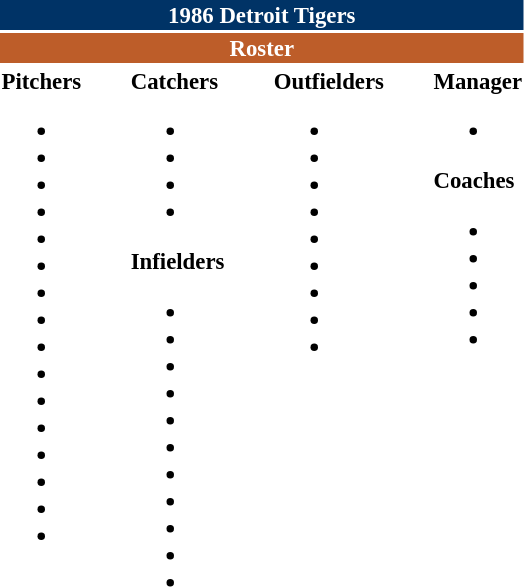<table class="toccolours" style="font-size: 95%;">
<tr>
<th colspan="10" style="background-color: #003366; color: #FFFFFF; text-align: center;">1986 Detroit Tigers</th>
</tr>
<tr>
<td colspan="10" style="background-color: #bd5d29; color: white; text-align: center;"><strong>Roster</strong></td>
</tr>
<tr>
<td valign="top"><strong>Pitchers</strong><br><ul><li></li><li></li><li></li><li></li><li></li><li></li><li></li><li></li><li></li><li></li><li></li><li></li><li></li><li></li><li></li><li></li></ul></td>
<td width="25px"></td>
<td valign="top"><strong>Catchers</strong><br><ul><li></li><li></li><li></li><li></li></ul><strong>Infielders</strong><ul><li></li><li></li><li></li><li></li><li></li><li></li><li></li><li></li><li></li><li></li><li></li></ul></td>
<td width="25px"></td>
<td valign="top"><strong>Outfielders</strong><br><ul><li></li><li></li><li></li><li></li><li></li><li></li><li></li><li></li><li></li></ul></td>
<td width="25px"></td>
<td valign="top"><strong>Manager</strong><br><ul><li></li></ul><strong>Coaches</strong><ul><li></li><li></li><li></li><li></li><li></li></ul></td>
</tr>
<tr>
</tr>
</table>
